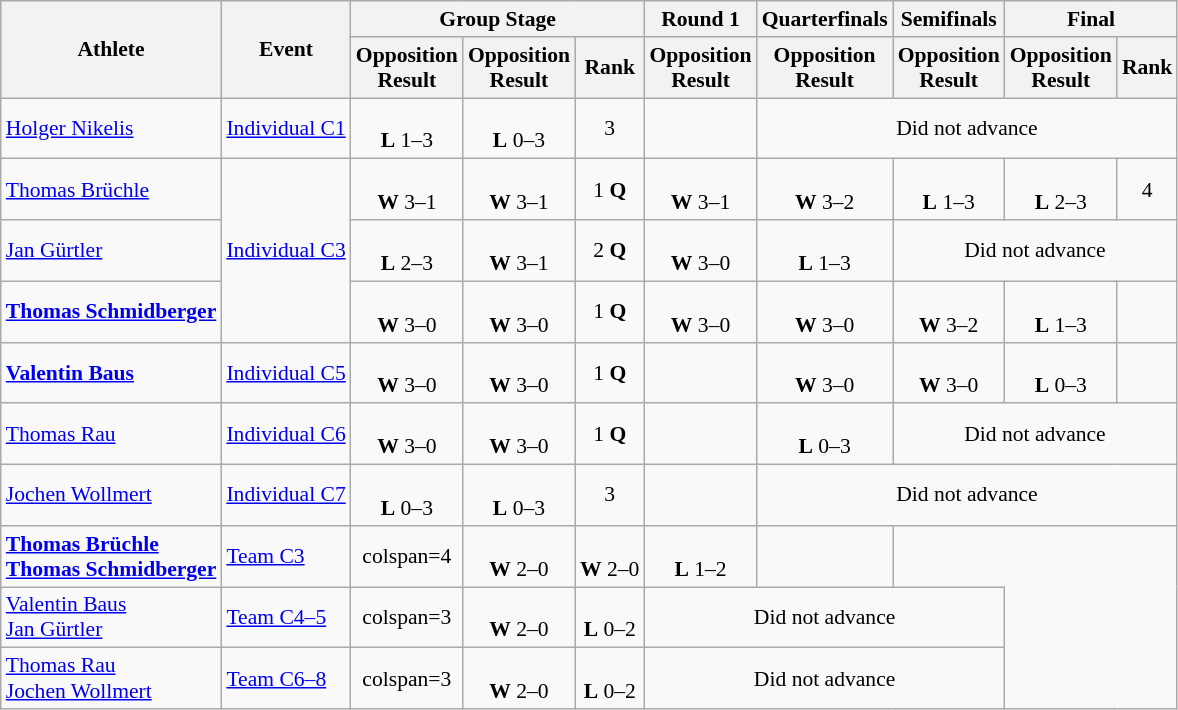<table class=wikitable style="font-size:90%">
<tr>
<th rowspan="2">Athlete</th>
<th rowspan="2">Event</th>
<th colspan="3">Group Stage</th>
<th>Round 1</th>
<th>Quarterfinals</th>
<th>Semifinals</th>
<th colspan="2">Final</th>
</tr>
<tr>
<th>Opposition<br>Result</th>
<th>Opposition<br>Result</th>
<th>Rank</th>
<th>Opposition<br>Result</th>
<th>Opposition<br>Result</th>
<th>Opposition<br>Result</th>
<th>Opposition<br>Result</th>
<th>Rank</th>
</tr>
<tr align=center>
<td align=left><a href='#'>Holger Nikelis</a></td>
<td align="left"><a href='#'>Individual C1</a></td>
<td><br><strong>L</strong> 1–3</td>
<td><br><strong>L</strong> 0–3</td>
<td>3</td>
<td></td>
<td colspan=4>Did not advance</td>
</tr>
<tr align=center>
<td align=left><a href='#'>Thomas Brüchle</a></td>
<td align="left" rowspan=3><a href='#'>Individual C3</a></td>
<td><br><strong>W</strong> 3–1</td>
<td><br><strong>W</strong> 3–1</td>
<td>1 <strong>Q</strong></td>
<td><br><strong>W</strong> 3–1</td>
<td><br><strong>W</strong> 3–2</td>
<td><br><strong>L</strong> 1–3</td>
<td><br><strong>L</strong> 2–3</td>
<td>4</td>
</tr>
<tr align=center>
<td align=left><a href='#'>Jan Gürtler</a></td>
<td><br><strong>L</strong> 2–3</td>
<td><br><strong>W</strong> 3–1</td>
<td>2 <strong>Q</strong></td>
<td><br><strong>W</strong> 3–0</td>
<td><br><strong>L</strong> 1–3</td>
<td colspan=3>Did not advance</td>
</tr>
<tr align=center>
<td align=left><strong><a href='#'>Thomas Schmidberger</a></strong></td>
<td><br><strong>W</strong> 3–0</td>
<td><br><strong>W</strong> 3–0</td>
<td>1 <strong>Q</strong></td>
<td><br><strong>W</strong> 3–0</td>
<td><br><strong>W</strong> 3–0</td>
<td><br><strong>W</strong> 3–2</td>
<td><br><strong>L</strong> 1–3</td>
<td></td>
</tr>
<tr align=center>
<td align=left><strong><a href='#'>Valentin Baus</a></strong></td>
<td align="left"><a href='#'>Individual C5</a></td>
<td><br><strong>W</strong> 3–0</td>
<td><br><strong>W</strong> 3–0</td>
<td>1 <strong>Q</strong></td>
<td></td>
<td><br><strong>W</strong> 3–0</td>
<td><br><strong>W</strong> 3–0</td>
<td><br><strong>L</strong> 0–3</td>
<td></td>
</tr>
<tr align=center>
<td align=left><a href='#'>Thomas Rau</a></td>
<td align="left"><a href='#'>Individual C6</a></td>
<td><br><strong>W</strong> 3–0</td>
<td><br><strong>W</strong> 3–0</td>
<td>1 <strong>Q</strong></td>
<td></td>
<td><br><strong>L</strong> 0–3</td>
<td colspan=3>Did not advance</td>
</tr>
<tr align=center>
<td align=left><a href='#'>Jochen Wollmert</a></td>
<td align="left"><a href='#'>Individual C7</a></td>
<td><br><strong>L</strong> 0–3</td>
<td><br><strong>L</strong> 0–3</td>
<td>3</td>
<td></td>
<td colspan=4>Did not advance</td>
</tr>
<tr align=center>
<td align=left><strong><a href='#'>Thomas Brüchle</a><br><a href='#'>Thomas Schmidberger</a></strong></td>
<td align="left"><a href='#'>Team C3</a></td>
<td>colspan=4</td>
<td><br><strong>W</strong> 2–0</td>
<td><br><strong>W</strong> 2–0</td>
<td><br><strong>L</strong> 1–2</td>
<td></td>
</tr>
<tr align=center>
<td align=left><a href='#'>Valentin Baus</a><br><a href='#'>Jan Gürtler</a></td>
<td align="left"><a href='#'>Team C4–5</a></td>
<td>colspan=3</td>
<td><br><strong>W</strong> 2–0</td>
<td><br><strong>L</strong> 0–2</td>
<td colspan=3>Did not advance</td>
</tr>
<tr align=center>
<td align=left><a href='#'>Thomas Rau</a><br><a href='#'>Jochen Wollmert</a></td>
<td align="left"><a href='#'>Team C6–8</a></td>
<td>colspan=3</td>
<td><br><strong>W</strong> 2–0</td>
<td><br><strong>L</strong> 0–2</td>
<td colspan=3>Did not advance</td>
</tr>
</table>
